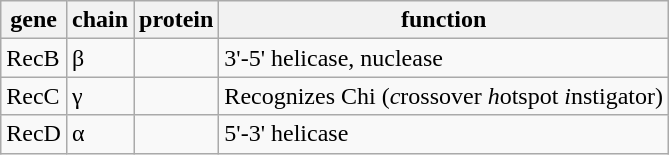<table class="wikitable">
<tr>
<th>gene</th>
<th>chain</th>
<th>protein</th>
<th>function</th>
</tr>
<tr>
<td>RecB</td>
<td>β</td>
<td></td>
<td>3'-5' helicase, nuclease</td>
</tr>
<tr>
<td>RecC</td>
<td>γ</td>
<td></td>
<td>Recognizes Chi (<em>c</em>rossover <em>h</em>otspot <em>i</em>nstigator)</td>
</tr>
<tr>
<td>RecD</td>
<td>α</td>
<td></td>
<td>5'-3' helicase</td>
</tr>
</table>
